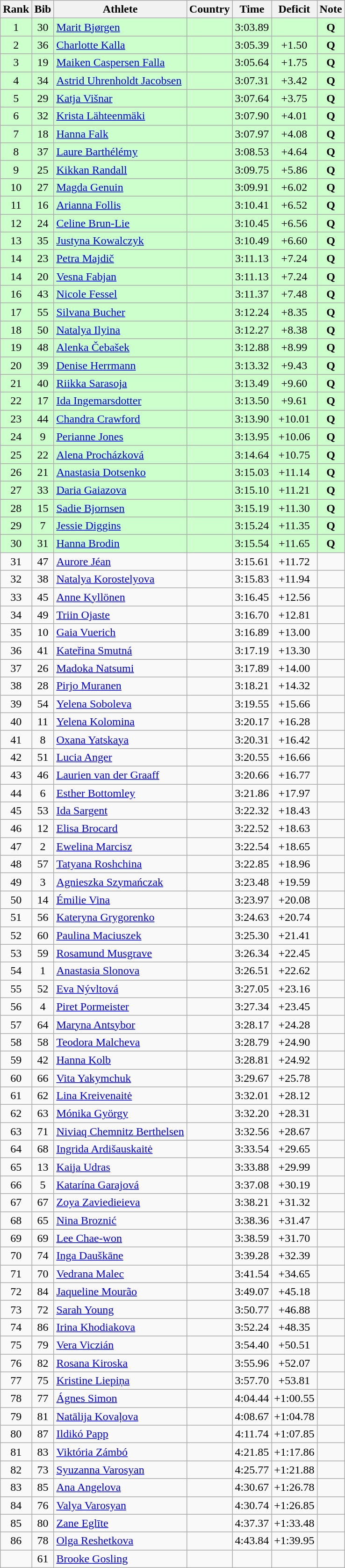<table class="wikitable sortable" style="text-align:center">
<tr>
<th>Rank</th>
<th>Bib</th>
<th>Athlete</th>
<th>Country</th>
<th>Time</th>
<th>Deficit</th>
<th>Note</th>
</tr>
<tr bgcolor="#ccffcc">
<td>1</td>
<td>30</td>
<td align=left><a href='#'>Marit Bjørgen</a></td>
<td align=left></td>
<td>3:03.89</td>
<td></td>
<td><strong>Q</strong></td>
</tr>
<tr bgcolor="#ccffcc">
<td>2</td>
<td>36</td>
<td align=left><a href='#'>Charlotte Kalla</a></td>
<td align=left></td>
<td>3:05.39</td>
<td>+1.50</td>
<td><strong>Q</strong></td>
</tr>
<tr bgcolor="#ccffcc">
<td>3</td>
<td>19</td>
<td align=left><a href='#'>Maiken Caspersen Falla</a></td>
<td align=left></td>
<td>3:05.64</td>
<td>+1.75</td>
<td><strong>Q</strong></td>
</tr>
<tr bgcolor="#ccffcc">
<td>4</td>
<td>34</td>
<td align=left><a href='#'>Astrid Uhrenholdt Jacobsen</a></td>
<td align=left></td>
<td>3:07.31</td>
<td>+3.42</td>
<td><strong>Q</strong></td>
</tr>
<tr bgcolor="#ccffcc">
<td>5</td>
<td>29</td>
<td align=left><a href='#'>Katja Višnar</a></td>
<td align=left></td>
<td>3:07.64</td>
<td>+3.75</td>
<td><strong>Q</strong></td>
</tr>
<tr bgcolor="#ccffcc">
<td>6</td>
<td>32</td>
<td align=left><a href='#'>Krista Lähteenmäki</a></td>
<td align=left></td>
<td>3:07.90</td>
<td>+4.01</td>
<td><strong>Q</strong></td>
</tr>
<tr bgcolor="#ccffcc">
<td>7</td>
<td>18</td>
<td align=left><a href='#'>Hanna Falk</a></td>
<td align=left></td>
<td>3:07.97</td>
<td>+4.08</td>
<td><strong>Q</strong></td>
</tr>
<tr bgcolor="#ccffcc">
<td>8</td>
<td>37</td>
<td align=left><a href='#'>Laure Barthélémy</a></td>
<td align=left></td>
<td>3:08.53</td>
<td>+4.64</td>
<td><strong>Q</strong></td>
</tr>
<tr bgcolor="#ccffcc">
<td>9</td>
<td>25</td>
<td align=left><a href='#'>Kikkan Randall</a></td>
<td align=left></td>
<td>3:09.75</td>
<td>+5.86</td>
<td><strong>Q</strong></td>
</tr>
<tr bgcolor="#ccffcc">
<td>10</td>
<td>27</td>
<td align=left><a href='#'>Magda Genuin</a></td>
<td align=left></td>
<td>3:09.91</td>
<td>+6.02</td>
<td><strong>Q</strong></td>
</tr>
<tr bgcolor="#ccffcc">
<td>11</td>
<td>16</td>
<td align=left><a href='#'>Arianna Follis</a></td>
<td align=left></td>
<td>3:10.41</td>
<td>+6.52</td>
<td><strong>Q</strong></td>
</tr>
<tr bgcolor="#ccffcc">
<td>12</td>
<td>24</td>
<td align=left><a href='#'>Celine Brun-Lie</a></td>
<td align=left></td>
<td>3:10.45</td>
<td>+6.56</td>
<td><strong>Q</strong></td>
</tr>
<tr bgcolor="#ccffcc">
<td>13</td>
<td>35</td>
<td align=left><a href='#'>Justyna Kowalczyk</a></td>
<td align=left></td>
<td>3:10.49</td>
<td>+6.60</td>
<td><strong>Q</strong></td>
</tr>
<tr bgcolor="#ccffcc">
<td>14</td>
<td>23</td>
<td align=left><a href='#'>Petra Majdič</a></td>
<td align=left></td>
<td>3:11.13</td>
<td>+7.24</td>
<td><strong>Q</strong></td>
</tr>
<tr bgcolor="#ccffcc">
<td>14</td>
<td>20</td>
<td align=left><a href='#'>Vesna Fabjan</a></td>
<td align=left></td>
<td>3:11.13</td>
<td>+7.24</td>
<td><strong>Q</strong></td>
</tr>
<tr bgcolor="#ccffcc">
<td>16</td>
<td>43</td>
<td align=left><a href='#'>Nicole Fessel</a></td>
<td align=left></td>
<td>3:11.37</td>
<td>+7.48</td>
<td><strong>Q</strong></td>
</tr>
<tr bgcolor="#ccffcc">
<td>17</td>
<td>55</td>
<td align=left><a href='#'>Silvana Bucher</a></td>
<td align=left></td>
<td>3:12.24</td>
<td>+8.35</td>
<td><strong>Q</strong></td>
</tr>
<tr bgcolor="#ccffcc">
<td>18</td>
<td>50</td>
<td align=left><a href='#'>Natalya Ilyina</a></td>
<td align=left></td>
<td>3:12.27</td>
<td>+8.38</td>
<td><strong>Q</strong></td>
</tr>
<tr bgcolor="#ccffcc">
<td>19</td>
<td>48</td>
<td align=left><a href='#'>Alenka Čebašek</a></td>
<td align=left></td>
<td>3:12.88</td>
<td>+8.99</td>
<td><strong>Q</strong></td>
</tr>
<tr bgcolor="#ccffcc">
<td>20</td>
<td>39</td>
<td align=left><a href='#'>Denise Herrmann</a></td>
<td align=left></td>
<td>3:13.32</td>
<td>+9.43</td>
<td><strong>Q</strong></td>
</tr>
<tr bgcolor="#ccffcc">
<td>21</td>
<td>40</td>
<td align=left><a href='#'>Riikka Sarasoja</a></td>
<td align=left></td>
<td>3:13.49</td>
<td>+9.60</td>
<td><strong>Q</strong></td>
</tr>
<tr bgcolor="#ccffcc">
<td>22</td>
<td>17</td>
<td align=left><a href='#'>Ida Ingemarsdotter</a></td>
<td align=left></td>
<td>3:13.50</td>
<td>+9.61</td>
<td><strong>Q</strong></td>
</tr>
<tr bgcolor="#ccffcc">
<td>23</td>
<td>44</td>
<td align=left><a href='#'>Chandra Crawford</a></td>
<td align=left></td>
<td>3:13.90</td>
<td>+10.01</td>
<td><strong>Q</strong></td>
</tr>
<tr bgcolor="#ccffcc">
<td>24</td>
<td>9</td>
<td align=left><a href='#'>Perianne Jones</a></td>
<td align=left></td>
<td>3:13.95</td>
<td>+10.06</td>
<td><strong>Q</strong></td>
</tr>
<tr bgcolor="#ccffcc">
<td>25</td>
<td>22</td>
<td align=left><a href='#'>Alena Procházková</a></td>
<td align=left></td>
<td>3:14.64</td>
<td>+10.75</td>
<td><strong>Q</strong></td>
</tr>
<tr bgcolor="#ccffcc">
<td>26</td>
<td>21</td>
<td align=left><a href='#'>Anastasia Dotsenko</a></td>
<td align=left></td>
<td>3:15.03</td>
<td>+11.14</td>
<td><strong>Q</strong></td>
</tr>
<tr bgcolor="#ccffcc">
<td>27</td>
<td>33</td>
<td align=left><a href='#'>Daria Gaiazova</a></td>
<td align=left></td>
<td>3:15.10</td>
<td>+11.21</td>
<td><strong>Q</strong></td>
</tr>
<tr bgcolor="#ccffcc">
<td>28</td>
<td>15</td>
<td align=left><a href='#'>Sadie Bjornsen</a></td>
<td align=left></td>
<td>3:15.19</td>
<td>+11.30</td>
<td><strong>Q</strong></td>
</tr>
<tr bgcolor="#ccffcc">
<td>29</td>
<td>7</td>
<td align=left><a href='#'>Jessie Diggins</a></td>
<td align=left></td>
<td>3:15.24</td>
<td>+11.35</td>
<td><strong>Q</strong></td>
</tr>
<tr bgcolor="#ccffcc">
<td>30</td>
<td>31</td>
<td align=left><a href='#'>Hanna Brodin</a></td>
<td align=left></td>
<td>3:15.54</td>
<td>+11.65</td>
<td><strong>Q</strong></td>
</tr>
<tr>
<td>31</td>
<td>47</td>
<td align=left><a href='#'>Aurore Jéan</a></td>
<td align=left></td>
<td>3:15.61</td>
<td>+11.72</td>
<td></td>
</tr>
<tr>
<td>32</td>
<td>38</td>
<td align=left><a href='#'>Natalya Korostelyova</a></td>
<td align=left></td>
<td>3:15.83</td>
<td>+11.94</td>
<td></td>
</tr>
<tr>
<td>33</td>
<td>45</td>
<td align=left><a href='#'>Anne Kyllönen</a></td>
<td align=left></td>
<td>3:16.45</td>
<td>+12.56</td>
<td></td>
</tr>
<tr>
<td>34</td>
<td>49</td>
<td align=left><a href='#'>Triin Ojaste</a></td>
<td align=left></td>
<td>3:16.70</td>
<td>+12.81</td>
<td></td>
</tr>
<tr>
<td>35</td>
<td>10</td>
<td align=left><a href='#'>Gaia Vuerich</a></td>
<td align=left></td>
<td>3:16.89</td>
<td>+13.00</td>
<td></td>
</tr>
<tr>
<td>36</td>
<td>41</td>
<td align=left><a href='#'>Kateřina Smutná</a></td>
<td align=left></td>
<td>3:17.19</td>
<td>+13.30</td>
<td></td>
</tr>
<tr>
<td>37</td>
<td>26</td>
<td align=left><a href='#'>Madoka Natsumi</a></td>
<td align=left></td>
<td>3:17.89</td>
<td>+14.00</td>
<td></td>
</tr>
<tr>
<td>38</td>
<td>28</td>
<td align=left><a href='#'>Pirjo Muranen</a></td>
<td align=left></td>
<td>3:18.21</td>
<td>+14.32</td>
<td></td>
</tr>
<tr>
<td>39</td>
<td>54</td>
<td align=left><a href='#'>Yelena Soboleva</a></td>
<td align=left></td>
<td>3:19.55</td>
<td>+15.66</td>
<td></td>
</tr>
<tr>
<td>40</td>
<td>11</td>
<td align=left><a href='#'>Yelena Kolomina</a></td>
<td align=left></td>
<td>3:20.17</td>
<td>+16.28</td>
<td></td>
</tr>
<tr>
<td>41</td>
<td>8</td>
<td align=left><a href='#'>Oxana Yatskaya</a></td>
<td align=left></td>
<td>3:20.31</td>
<td>+16.42</td>
<td></td>
</tr>
<tr>
<td>42</td>
<td>51</td>
<td align=left><a href='#'>Lucia Anger</a></td>
<td align=left></td>
<td>3:20.55</td>
<td>+16.66</td>
<td></td>
</tr>
<tr>
<td>43</td>
<td>46</td>
<td align=left><a href='#'>Laurien van der Graaff</a></td>
<td align=left></td>
<td>3:20.66</td>
<td>+16.77</td>
<td></td>
</tr>
<tr>
<td>44</td>
<td>6</td>
<td align=left><a href='#'>Esther Bottomley</a></td>
<td align=left></td>
<td>3:21.86</td>
<td>+17.97</td>
<td></td>
</tr>
<tr>
<td>45</td>
<td>53</td>
<td align=left><a href='#'>Ida Sargent</a></td>
<td align=left></td>
<td>3:22.32</td>
<td>+18.43</td>
<td></td>
</tr>
<tr>
<td>46</td>
<td>12</td>
<td align=left><a href='#'>Elisa Brocard</a></td>
<td align=left></td>
<td>3:22.52</td>
<td>+18.63</td>
<td></td>
</tr>
<tr>
<td>47</td>
<td>2</td>
<td align=left><a href='#'>Ewelina Marcisz</a></td>
<td align=left></td>
<td>3:22.54</td>
<td>+18.65</td>
<td></td>
</tr>
<tr>
<td>48</td>
<td>57</td>
<td align=left><a href='#'>Tatyana Roshchina</a></td>
<td align=left></td>
<td>3:22.85</td>
<td>+18.96</td>
<td></td>
</tr>
<tr>
<td>49</td>
<td>3</td>
<td align=left><a href='#'>Agnieszka Szymańczak</a></td>
<td align=left></td>
<td>3:23.48</td>
<td>+19.59</td>
<td></td>
</tr>
<tr>
<td>50</td>
<td>14</td>
<td align=left><a href='#'>Émilie Vina</a></td>
<td align=left></td>
<td>3:23.97</td>
<td>+20.08</td>
<td></td>
</tr>
<tr>
<td>51</td>
<td>56</td>
<td align=left><a href='#'>Kateryna Grygorenko</a></td>
<td align=left></td>
<td>3:24.63</td>
<td>+20.74</td>
<td></td>
</tr>
<tr>
<td>52</td>
<td>60</td>
<td align=left><a href='#'>Paulina Maciuszek</a></td>
<td align=left></td>
<td>3:25.30</td>
<td>+21.41</td>
<td></td>
</tr>
<tr>
<td>53</td>
<td>59</td>
<td align=left><a href='#'>Rosamund Musgrave</a></td>
<td align=left></td>
<td>3:26.34</td>
<td>+22.45</td>
<td></td>
</tr>
<tr>
<td>54</td>
<td>1</td>
<td align=left><a href='#'>Anastasia Slonova</a></td>
<td align=left></td>
<td>3:26.51</td>
<td>+22.62</td>
<td></td>
</tr>
<tr>
<td>55</td>
<td>52</td>
<td align=left><a href='#'>Eva Nývltová</a></td>
<td align=left></td>
<td>3:27.05</td>
<td>+23.16</td>
<td></td>
</tr>
<tr>
<td>56</td>
<td>4</td>
<td align=left><a href='#'>Piret Pormeister</a></td>
<td align=left></td>
<td>3:27.34</td>
<td>+23.45</td>
<td></td>
</tr>
<tr>
<td>57</td>
<td>64</td>
<td align=left><a href='#'>Maryna Antsybor</a></td>
<td align=left></td>
<td>3:28.17</td>
<td>+24.28</td>
<td></td>
</tr>
<tr>
<td>58</td>
<td>58</td>
<td align=left><a href='#'>Teodora Malcheva</a></td>
<td align=left></td>
<td>3:28.79</td>
<td>+24.90</td>
<td></td>
</tr>
<tr>
<td>59</td>
<td>42</td>
<td align=left><a href='#'>Hanna Kolb</a></td>
<td align=left></td>
<td>3:28.81</td>
<td>+24.92</td>
<td></td>
</tr>
<tr>
<td>60</td>
<td>66</td>
<td align=left><a href='#'>Vita Yakymchuk</a></td>
<td align=left></td>
<td>3:29.67</td>
<td>+25.78</td>
<td></td>
</tr>
<tr>
<td>61</td>
<td>62</td>
<td align=left><a href='#'>Lina Kreivenaitė</a></td>
<td align=left></td>
<td>3:32.01</td>
<td>+28.12</td>
<td></td>
</tr>
<tr>
<td>62</td>
<td>63</td>
<td align=left><a href='#'>Mónika György</a></td>
<td align=left></td>
<td>3:32.20</td>
<td>+28.31</td>
<td></td>
</tr>
<tr>
<td>63</td>
<td>71</td>
<td align=left><a href='#'>Niviaq Chemnitz Berthelsen</a></td>
<td align=left></td>
<td>3:32.56</td>
<td>+28.67</td>
<td></td>
</tr>
<tr>
<td>64</td>
<td>68</td>
<td align=left><a href='#'>Ingrida Ardišauskaitė</a></td>
<td align=left></td>
<td>3:33.54</td>
<td>+29.65</td>
<td></td>
</tr>
<tr>
<td>65</td>
<td>13</td>
<td align=left><a href='#'>Kaija Udras</a></td>
<td align=left></td>
<td>3:33.88</td>
<td>+29.99</td>
<td></td>
</tr>
<tr>
<td>66</td>
<td>5</td>
<td align=left><a href='#'>Katarína Garajová</a></td>
<td align=left></td>
<td>3:37.08</td>
<td>+30.19</td>
<td></td>
</tr>
<tr>
<td>67</td>
<td>67</td>
<td align=left><a href='#'>Zoya Zaviedieieva</a></td>
<td align=left></td>
<td>3:38.21</td>
<td>+31.32</td>
<td></td>
</tr>
<tr>
<td>68</td>
<td>65</td>
<td align=left><a href='#'>Nina Broznić</a></td>
<td align=left></td>
<td>3:38.36</td>
<td>+31.47</td>
<td></td>
</tr>
<tr>
<td>69</td>
<td>69</td>
<td align=left><a href='#'>Lee Chae-won</a></td>
<td align=left></td>
<td>3:38.59</td>
<td>+31.70</td>
<td></td>
</tr>
<tr>
<td>70</td>
<td>74</td>
<td align=left><a href='#'>Inga Dauškāne</a></td>
<td align=left></td>
<td>3:39.28</td>
<td>+32.39</td>
<td></td>
</tr>
<tr>
<td>71</td>
<td>70</td>
<td align=left><a href='#'>Vedrana Malec</a></td>
<td align=left></td>
<td>3:41.54</td>
<td>+34.65</td>
<td></td>
</tr>
<tr>
<td>72</td>
<td>84</td>
<td align=left><a href='#'>Jaqueline Mourão</a></td>
<td align=left></td>
<td>3:49.07</td>
<td>+45.18</td>
<td></td>
</tr>
<tr>
<td>73</td>
<td>72</td>
<td align=left><a href='#'>Sarah Young</a></td>
<td align=left></td>
<td>3:50.77</td>
<td>+46.88</td>
<td></td>
</tr>
<tr>
<td>74</td>
<td>86</td>
<td align=left><a href='#'>Irina Khodiakova</a></td>
<td align=left></td>
<td>3:52.24</td>
<td>+48.35</td>
<td></td>
</tr>
<tr>
<td>75</td>
<td>79</td>
<td align=left><a href='#'>Vera Viczián</a></td>
<td align=left></td>
<td>3:54.40</td>
<td>+50.51</td>
<td></td>
</tr>
<tr>
<td>76</td>
<td>82</td>
<td align=left><a href='#'>Rosana Kiroska</a></td>
<td align=left></td>
<td>3:55.96</td>
<td>+52.07</td>
<td></td>
</tr>
<tr>
<td>77</td>
<td>75</td>
<td align=left><a href='#'>Kristine Liepiņa</a></td>
<td align=left></td>
<td>3:57.70</td>
<td>+53.81</td>
<td></td>
</tr>
<tr>
<td>78</td>
<td>77</td>
<td align=left><a href='#'>Ágnes Simon</a></td>
<td align=left></td>
<td>4:04.44</td>
<td>+1:00.55</td>
<td></td>
</tr>
<tr>
<td>79</td>
<td>81</td>
<td align=left><a href='#'>Natālija Kovaļova</a></td>
<td align=left></td>
<td>4:08.67</td>
<td>+1:04.78</td>
<td></td>
</tr>
<tr>
<td>80</td>
<td>87</td>
<td align=left><a href='#'>Ildikó Papp</a></td>
<td align=left></td>
<td>4:11.74</td>
<td>+1:07.85</td>
<td></td>
</tr>
<tr>
<td>81</td>
<td>83</td>
<td align=left><a href='#'>Viktória Zámbó</a></td>
<td align=left></td>
<td>4:21.85</td>
<td>+1:17.86</td>
<td></td>
</tr>
<tr>
<td>82</td>
<td>73</td>
<td align=left><a href='#'>Syuzanna Varosyan</a></td>
<td align=left></td>
<td>4:25.77</td>
<td>+1:21.88</td>
<td></td>
</tr>
<tr>
<td>83</td>
<td>85</td>
<td align=left><a href='#'>Ana Angelova</a></td>
<td align=left></td>
<td>4:30.67</td>
<td>+1:26.78</td>
<td></td>
</tr>
<tr>
<td>84</td>
<td>76</td>
<td align=left><a href='#'>Valya Varosyan</a></td>
<td align=left></td>
<td>4:30.74</td>
<td>+1:26.85</td>
<td></td>
</tr>
<tr>
<td>85</td>
<td>80</td>
<td align=left><a href='#'>Zane Eglīte</a></td>
<td align=left></td>
<td>4:37.37</td>
<td>+1:33.48</td>
<td></td>
</tr>
<tr>
<td>86</td>
<td>78</td>
<td align=left><a href='#'>Olga Reshetkova</a></td>
<td align=left></td>
<td>4:43.84</td>
<td>+1:39.95</td>
<td></td>
</tr>
<tr>
<td></td>
<td>61</td>
<td align=left><a href='#'>Brooke Gosling</a></td>
<td align=left></td>
<td></td>
<td></td>
<td></td>
</tr>
</table>
